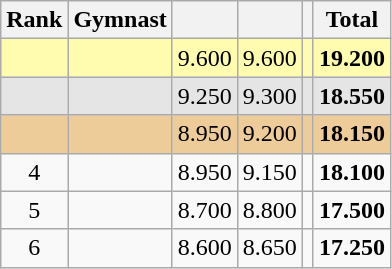<table style="text-align:center;" class="wikitable sortable">
<tr>
<th>Rank</th>
<th>Gymnast</th>
<th><small></small></th>
<th><small></small></th>
<th><small></small></th>
<th>Total</th>
</tr>
<tr bgcolor=fffcaf>
<td></td>
<td align=left></td>
<td>9.600</td>
<td>9.600</td>
<td></td>
<td><strong>19.200</strong></td>
</tr>
<tr bgcolor=e5e5e5>
<td></td>
<td align=left></td>
<td>9.250</td>
<td>9.300</td>
<td></td>
<td><strong>18.550</strong></td>
</tr>
<tr bgcolor=eecc99>
<td></td>
<td align=left></td>
<td>8.950</td>
<td>9.200</td>
<td></td>
<td><strong>18.150</strong></td>
</tr>
<tr>
<td>4</td>
<td align=left></td>
<td>8.950</td>
<td>9.150</td>
<td></td>
<td><strong>18.100</strong></td>
</tr>
<tr>
<td>5</td>
<td align=left></td>
<td>8.700</td>
<td>8.800</td>
<td></td>
<td><strong>17.500</strong></td>
</tr>
<tr>
<td>6</td>
<td align=left></td>
<td>8.600</td>
<td>8.650</td>
<td></td>
<td><strong>17.250</strong></td>
</tr>
</table>
